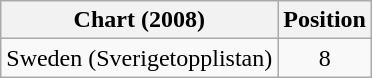<table class="wikitable">
<tr>
<th>Chart (2008)</th>
<th>Position</th>
</tr>
<tr>
<td>Sweden (Sverigetopplistan)</td>
<td align="center">8</td>
</tr>
</table>
